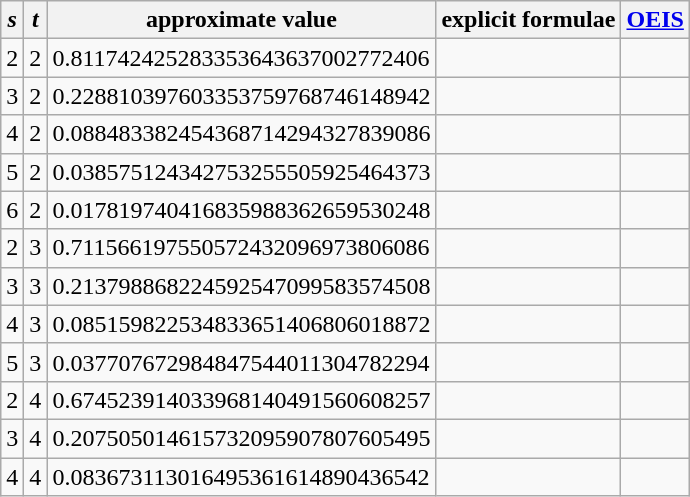<table class="wikitable sortable">
<tr>
<th><em>s</em></th>
<th><em>t</em></th>
<th>approximate value</th>
<th>explicit formulae</th>
<th><a href='#'>OEIS</a></th>
</tr>
<tr>
<td>2</td>
<td>2</td>
<td>0.811742425283353643637002772406</td>
<td></td>
<td></td>
</tr>
<tr>
<td>3</td>
<td>2</td>
<td>0.228810397603353759768746148942</td>
<td></td>
<td></td>
</tr>
<tr>
<td>4</td>
<td>2</td>
<td>0.088483382454368714294327839086</td>
<td></td>
<td></td>
</tr>
<tr>
<td>5</td>
<td>2</td>
<td>0.038575124342753255505925464373</td>
<td></td>
<td></td>
</tr>
<tr>
<td>6</td>
<td>2</td>
<td>0.017819740416835988362659530248</td>
<td></td>
<td></td>
</tr>
<tr>
<td>2</td>
<td>3</td>
<td>0.711566197550572432096973806086</td>
<td></td>
<td></td>
</tr>
<tr>
<td>3</td>
<td>3</td>
<td>0.213798868224592547099583574508</td>
<td></td>
<td></td>
</tr>
<tr>
<td>4</td>
<td>3</td>
<td>0.085159822534833651406806018872</td>
<td></td>
<td></td>
</tr>
<tr>
<td>5</td>
<td>3</td>
<td>0.037707672984847544011304782294</td>
<td></td>
<td></td>
</tr>
<tr>
<td>2</td>
<td>4</td>
<td>0.674523914033968140491560608257</td>
<td></td>
<td></td>
</tr>
<tr>
<td>3</td>
<td>4</td>
<td>0.207505014615732095907807605495</td>
<td></td>
<td></td>
</tr>
<tr>
<td>4</td>
<td>4</td>
<td>0.083673113016495361614890436542</td>
<td></td>
<td></td>
</tr>
</table>
